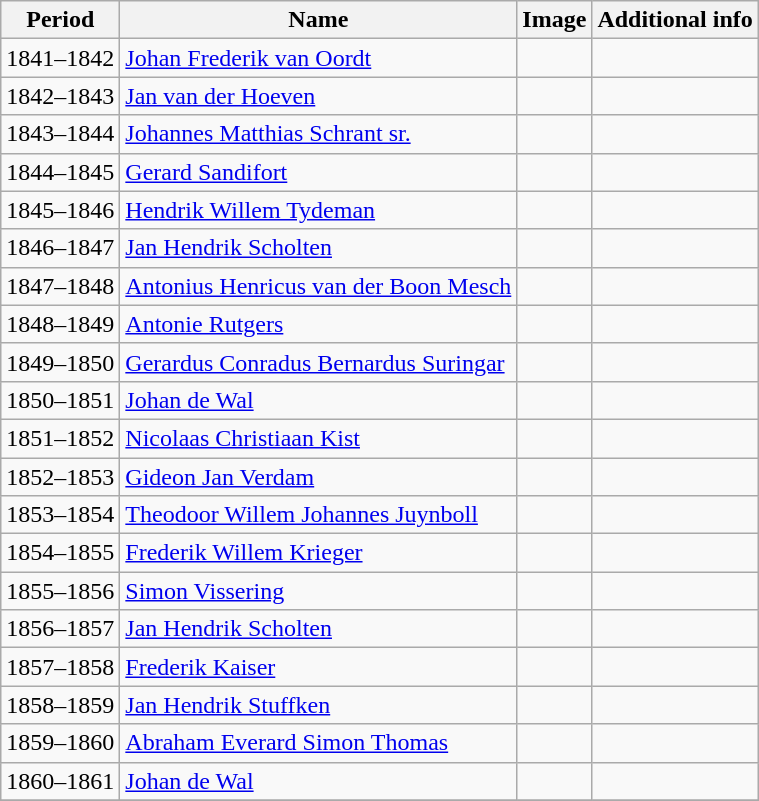<table class="wikitable">
<tr>
<th>Period</th>
<th>Name</th>
<th>Image</th>
<th>Additional info</th>
</tr>
<tr>
<td>1841–1842</td>
<td><a href='#'>Johan Frederik van Oordt</a></td>
<td></td>
<td></td>
</tr>
<tr>
<td>1842–1843</td>
<td><a href='#'>Jan van der Hoeven</a></td>
<td></td>
<td></td>
</tr>
<tr>
<td>1843–1844</td>
<td><a href='#'>Johannes Matthias Schrant sr.</a></td>
<td></td>
<td></td>
</tr>
<tr>
<td>1844–1845</td>
<td><a href='#'>Gerard Sandifort</a></td>
<td></td>
<td></td>
</tr>
<tr>
<td>1845–1846</td>
<td><a href='#'>Hendrik Willem Tydeman</a></td>
<td></td>
<td></td>
</tr>
<tr>
<td>1846–1847</td>
<td><a href='#'>Jan Hendrik Scholten</a></td>
<td></td>
<td></td>
</tr>
<tr>
<td>1847–1848</td>
<td><a href='#'>Antonius Henricus van der Boon Mesch</a></td>
<td></td>
<td></td>
</tr>
<tr>
<td>1848–1849</td>
<td><a href='#'>Antonie Rutgers</a></td>
<td></td>
<td></td>
</tr>
<tr>
<td>1849–1850</td>
<td><a href='#'>Gerardus Conradus Bernardus Suringar</a></td>
<td></td>
<td></td>
</tr>
<tr>
<td>1850–1851</td>
<td><a href='#'>Johan de Wal</a></td>
<td></td>
<td></td>
</tr>
<tr>
<td>1851–1852</td>
<td><a href='#'>Nicolaas Christiaan Kist</a></td>
<td></td>
<td></td>
</tr>
<tr>
<td>1852–1853</td>
<td><a href='#'>Gideon Jan Verdam</a></td>
<td></td>
<td></td>
</tr>
<tr>
<td>1853–1854</td>
<td><a href='#'>Theodoor Willem Johannes Juynboll</a></td>
<td></td>
<td></td>
</tr>
<tr>
<td>1854–1855</td>
<td><a href='#'>Frederik Willem Krieger</a></td>
<td></td>
<td></td>
</tr>
<tr>
<td>1855–1856</td>
<td><a href='#'>Simon Vissering</a></td>
<td></td>
<td></td>
</tr>
<tr>
<td>1856–1857</td>
<td><a href='#'>Jan Hendrik Scholten</a></td>
<td></td>
<td></td>
</tr>
<tr>
<td>1857–1858</td>
<td><a href='#'>Frederik Kaiser</a></td>
<td></td>
<td></td>
</tr>
<tr>
<td>1858–1859</td>
<td><a href='#'>Jan Hendrik Stuffken</a></td>
<td></td>
<td></td>
</tr>
<tr>
<td>1859–1860</td>
<td><a href='#'>Abraham Everard Simon Thomas</a></td>
<td></td>
<td></td>
</tr>
<tr>
<td>1860–1861</td>
<td><a href='#'>Johan de Wal</a></td>
<td></td>
<td></td>
</tr>
<tr>
</tr>
</table>
